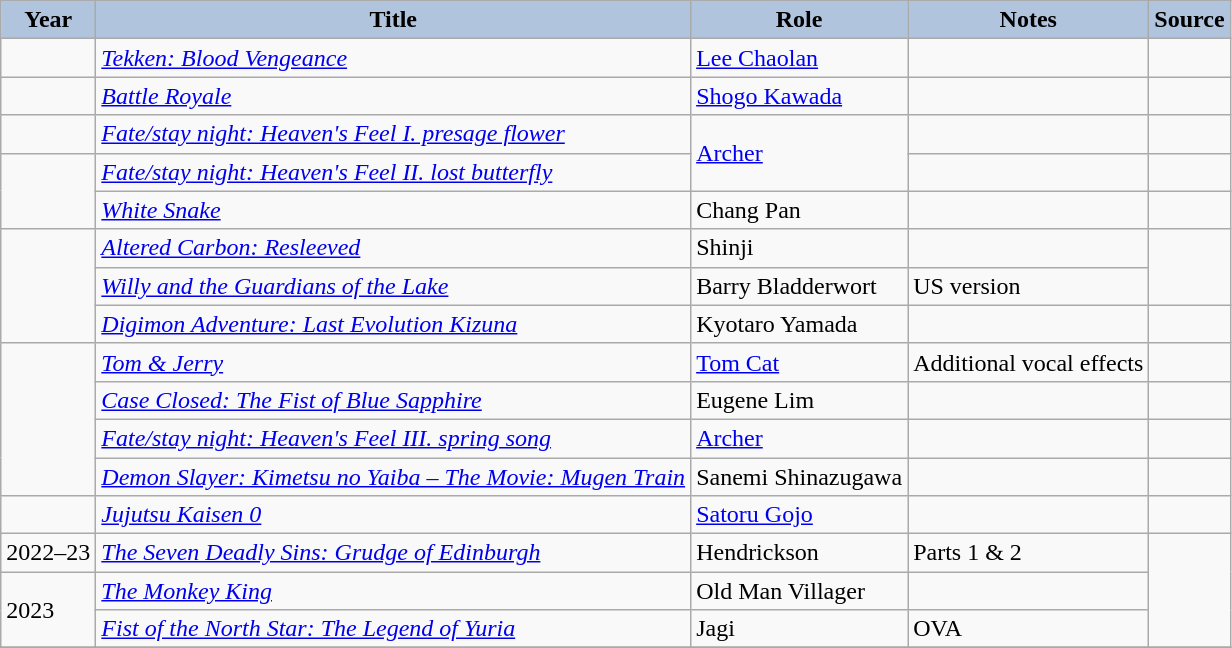<table class="wikitable sortable plainrowheaders">
<tr>
<th style="background:#b0c4de;">Year </th>
<th style="background:#b0c4de;">Title</th>
<th style="background:#b0c4de;">Role </th>
<th style="background:#b0c4de;" class="unsortable">Notes</th>
<th style="background:#b0c4de;" class="unsortable">Source</th>
</tr>
<tr>
<td></td>
<td><em><a href='#'>Tekken: Blood Vengeance</a></em></td>
<td><a href='#'>Lee Chaolan</a></td>
<td></td>
<td></td>
</tr>
<tr>
<td></td>
<td><em><a href='#'>Battle Royale</a></em></td>
<td><a href='#'>Shogo Kawada</a></td>
<td></td>
<td></td>
</tr>
<tr>
<td></td>
<td><em><a href='#'>Fate/stay night: Heaven's Feel I. presage flower</a></em></td>
<td rowspan="2"><a href='#'>Archer</a></td>
<td></td>
<td></td>
</tr>
<tr>
<td rowspan="2"></td>
<td><em><a href='#'>Fate/stay night: Heaven's Feel II. lost butterfly</a></em></td>
<td></td>
<td></td>
</tr>
<tr>
<td><em><a href='#'>White Snake</a></em></td>
<td>Chang Pan</td>
<td></td>
<td></td>
</tr>
<tr>
<td rowspan="3"></td>
<td><em><a href='#'>Altered Carbon: Resleeved</a></em></td>
<td>Shinji</td>
<td></td>
<td rowspan="2"></td>
</tr>
<tr>
<td><em><a href='#'>Willy and the Guardians of the Lake</a></em></td>
<td>Barry Bladderwort</td>
<td>US version</td>
</tr>
<tr>
<td><em><a href='#'>Digimon Adventure: Last Evolution Kizuna</a></em></td>
<td>Kyotaro Yamada</td>
<td></td>
<td></td>
</tr>
<tr>
<td rowspan="4"></td>
<td><em><a href='#'>Tom & Jerry</a></em></td>
<td><a href='#'>Tom Cat</a></td>
<td>Additional vocal effects</td>
<td></td>
</tr>
<tr>
<td><em><a href='#'>Case Closed: The Fist of Blue Sapphire</a></em></td>
<td>Eugene Lim</td>
<td></td>
<td></td>
</tr>
<tr>
<td><em><a href='#'>Fate/stay night: Heaven's Feel III. spring song</a></em></td>
<td><a href='#'>Archer</a></td>
<td></td>
<td></td>
</tr>
<tr>
<td><em><a href='#'>Demon Slayer: Kimetsu no Yaiba – The Movie: Mugen Train</a></em></td>
<td>Sanemi Shinazugawa</td>
<td></td>
<td></td>
</tr>
<tr>
<td></td>
<td><em><a href='#'>Jujutsu Kaisen 0</a></em></td>
<td><a href='#'>Satoru Gojo</a></td>
<td></td>
<td></td>
</tr>
<tr>
<td>2022–23</td>
<td><em><a href='#'>The Seven Deadly Sins: Grudge of Edinburgh</a></em></td>
<td>Hendrickson</td>
<td>Parts 1 & 2</td>
<td rowspan="3"></td>
</tr>
<tr>
<td rowspan="2">2023</td>
<td><em><a href='#'>The Monkey King</a></em></td>
<td>Old Man Villager</td>
<td></td>
</tr>
<tr>
<td><em><a href='#'>Fist of the North Star: The Legend of Yuria</a></em></td>
<td>Jagi</td>
<td>OVA</td>
</tr>
<tr>
</tr>
</table>
